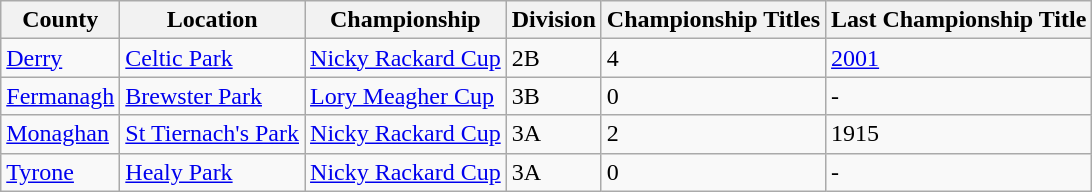<table class="wikitable sortable">
<tr>
<th>County</th>
<th>Location</th>
<th>Championship</th>
<th>Division</th>
<th>Championship Titles</th>
<th>Last Championship Title</th>
</tr>
<tr>
<td><a href='#'>Derry</a></td>
<td><a href='#'>Celtic Park</a></td>
<td><a href='#'>Nicky Rackard Cup</a></td>
<td>2B</td>
<td>4</td>
<td><a href='#'>2001</a></td>
</tr>
<tr>
<td><a href='#'>Fermanagh</a></td>
<td><a href='#'>Brewster Park</a></td>
<td><a href='#'>Lory Meagher Cup</a></td>
<td>3B</td>
<td>0</td>
<td>-</td>
</tr>
<tr>
<td><a href='#'>Monaghan</a></td>
<td><a href='#'>St Tiernach's Park</a></td>
<td><a href='#'>Nicky Rackard Cup</a></td>
<td>3A</td>
<td>2</td>
<td>1915</td>
</tr>
<tr>
<td><a href='#'>Tyrone</a></td>
<td><a href='#'>Healy Park</a></td>
<td><a href='#'>Nicky Rackard Cup</a></td>
<td>3A</td>
<td>0</td>
<td>-</td>
</tr>
</table>
